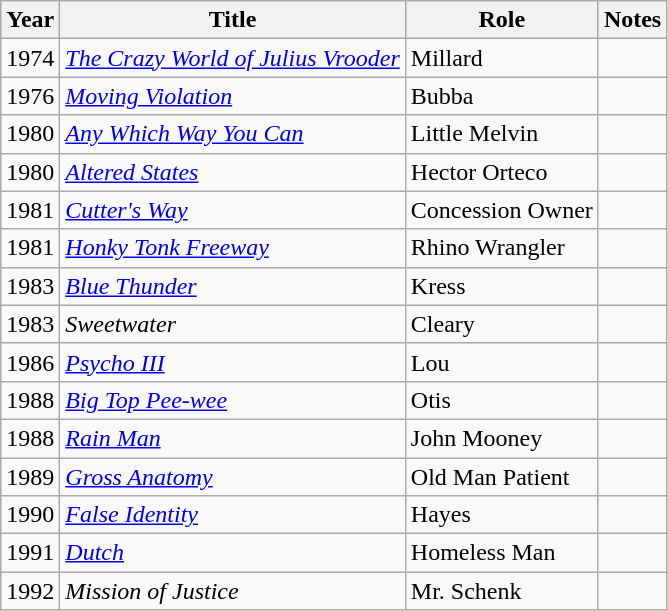<table class="wikitable">
<tr>
<th>Year</th>
<th>Title</th>
<th>Role</th>
<th>Notes</th>
</tr>
<tr>
<td>1974</td>
<td><em><a href='#'>The Crazy World of Julius Vrooder</a></em></td>
<td>Millard</td>
<td></td>
</tr>
<tr>
<td>1976</td>
<td><em><a href='#'>Moving Violation</a></em></td>
<td>Bubba</td>
<td></td>
</tr>
<tr>
<td>1980</td>
<td><em><a href='#'>Any Which Way You Can</a></em></td>
<td>Little Melvin</td>
<td></td>
</tr>
<tr>
<td>1980</td>
<td><em><a href='#'>Altered States</a></em></td>
<td>Hector Orteco</td>
<td></td>
</tr>
<tr>
<td>1981</td>
<td><em><a href='#'>Cutter's Way</a></em></td>
<td>Concession Owner</td>
<td></td>
</tr>
<tr>
<td>1981</td>
<td><em><a href='#'>Honky Tonk Freeway</a></em></td>
<td>Rhino Wrangler</td>
<td></td>
</tr>
<tr>
<td>1983</td>
<td><em><a href='#'>Blue Thunder</a></em></td>
<td>Kress</td>
<td></td>
</tr>
<tr>
<td>1983</td>
<td><em>Sweetwater</em></td>
<td>Cleary</td>
<td></td>
</tr>
<tr>
<td>1986</td>
<td><em><a href='#'>Psycho III</a></em></td>
<td>Lou</td>
<td></td>
</tr>
<tr>
<td>1988</td>
<td><em><a href='#'>Big Top Pee-wee</a></em></td>
<td>Otis</td>
<td></td>
</tr>
<tr>
<td>1988</td>
<td><em><a href='#'>Rain Man</a></em></td>
<td>John Mooney</td>
<td></td>
</tr>
<tr>
<td>1989</td>
<td><em><a href='#'>Gross Anatomy</a></em></td>
<td>Old Man Patient</td>
<td></td>
</tr>
<tr>
<td>1990</td>
<td><em><a href='#'>False Identity</a></em></td>
<td>Hayes</td>
<td></td>
</tr>
<tr>
<td>1991</td>
<td><em><a href='#'>Dutch</a></em></td>
<td>Homeless Man</td>
<td></td>
</tr>
<tr>
<td>1992</td>
<td><em>Mission of Justice</em></td>
<td>Mr. Schenk</td>
<td></td>
</tr>
</table>
